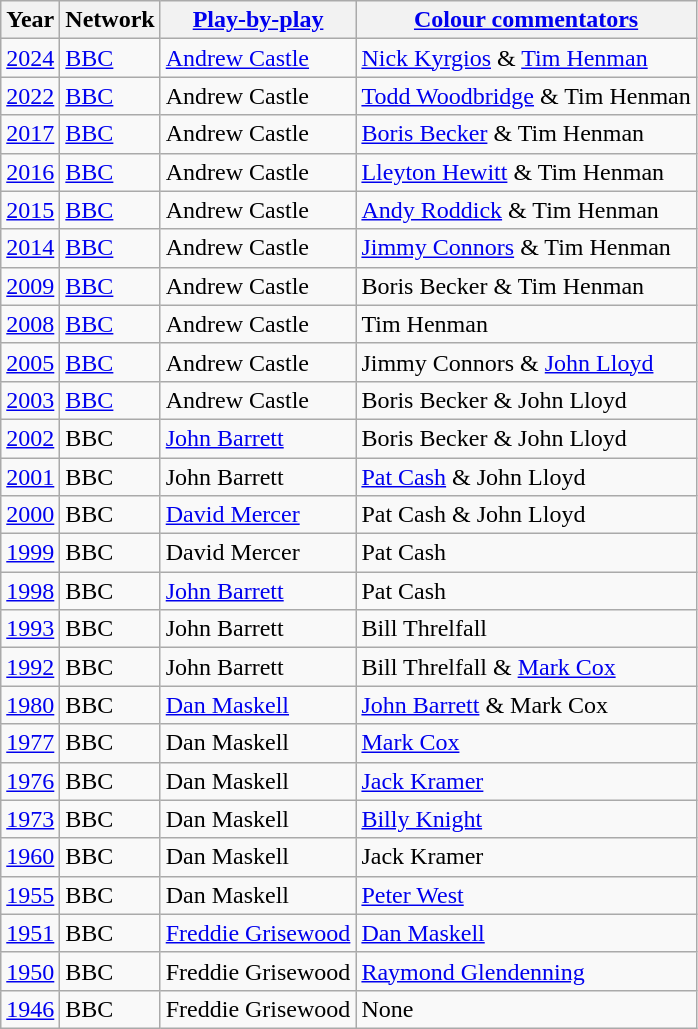<table class="wikitable">
<tr>
<th>Year</th>
<th>Network</th>
<th><a href='#'>Play-by-play</a></th>
<th><a href='#'>Colour commentators</a></th>
</tr>
<tr>
<td><a href='#'>2024</a></td>
<td><a href='#'>BBC</a></td>
<td><a href='#'>Andrew Castle</a></td>
<td><a href='#'>Nick Kyrgios</a> & <a href='#'>Tim Henman</a></td>
</tr>
<tr>
<td><a href='#'>2022</a></td>
<td><a href='#'>BBC</a></td>
<td>Andrew Castle</td>
<td><a href='#'>Todd Woodbridge</a> & Tim Henman</td>
</tr>
<tr>
<td><a href='#'>2017</a></td>
<td><a href='#'>BBC</a></td>
<td>Andrew Castle</td>
<td><a href='#'>Boris Becker</a> & Tim Henman</td>
</tr>
<tr>
<td><a href='#'>2016</a></td>
<td><a href='#'>BBC</a></td>
<td>Andrew Castle</td>
<td><a href='#'>Lleyton Hewitt</a> & Tim Henman</td>
</tr>
<tr>
<td><a href='#'>2015</a></td>
<td><a href='#'>BBC</a></td>
<td>Andrew Castle</td>
<td><a href='#'>Andy Roddick</a> & Tim Henman</td>
</tr>
<tr>
<td><a href='#'>2014</a></td>
<td><a href='#'>BBC</a></td>
<td>Andrew Castle</td>
<td><a href='#'>Jimmy Connors</a> & Tim Henman</td>
</tr>
<tr>
<td><a href='#'>2009</a></td>
<td><a href='#'>BBC</a></td>
<td>Andrew Castle</td>
<td>Boris Becker & Tim Henman</td>
</tr>
<tr>
<td><a href='#'>2008</a></td>
<td><a href='#'>BBC</a></td>
<td>Andrew Castle</td>
<td>Tim Henman</td>
</tr>
<tr>
<td><a href='#'>2005</a></td>
<td><a href='#'>BBC</a></td>
<td>Andrew Castle</td>
<td>Jimmy Connors & <a href='#'>John Lloyd</a></td>
</tr>
<tr>
<td><a href='#'>2003</a></td>
<td><a href='#'>BBC</a></td>
<td>Andrew Castle</td>
<td>Boris Becker & John Lloyd</td>
</tr>
<tr>
<td><a href='#'>2002</a></td>
<td>BBC</td>
<td><a href='#'>John Barrett</a></td>
<td>Boris Becker & John Lloyd</td>
</tr>
<tr>
<td><a href='#'>2001</a></td>
<td>BBC</td>
<td>John Barrett</td>
<td><a href='#'>Pat Cash</a> & John Lloyd</td>
</tr>
<tr>
<td><a href='#'>2000</a></td>
<td>BBC</td>
<td><a href='#'>David Mercer</a></td>
<td>Pat Cash & John Lloyd</td>
</tr>
<tr>
<td><a href='#'>1999</a></td>
<td>BBC</td>
<td>David Mercer</td>
<td>Pat Cash</td>
</tr>
<tr>
<td><a href='#'>1998</a></td>
<td>BBC</td>
<td><a href='#'>John Barrett</a></td>
<td>Pat Cash</td>
</tr>
<tr>
<td><a href='#'>1993</a></td>
<td>BBC</td>
<td>John Barrett</td>
<td>Bill Threlfall</td>
</tr>
<tr>
<td><a href='#'>1992</a></td>
<td>BBC</td>
<td>John Barrett</td>
<td>Bill Threlfall & <a href='#'>Mark Cox</a></td>
</tr>
<tr>
<td><a href='#'>1980</a></td>
<td>BBC</td>
<td><a href='#'>Dan Maskell</a></td>
<td><a href='#'>John Barrett</a> & Mark Cox</td>
</tr>
<tr>
<td><a href='#'>1977</a></td>
<td>BBC</td>
<td>Dan Maskell</td>
<td><a href='#'>Mark Cox</a></td>
</tr>
<tr>
<td><a href='#'>1976</a></td>
<td>BBC</td>
<td>Dan Maskell</td>
<td><a href='#'>Jack Kramer</a></td>
</tr>
<tr>
<td><a href='#'>1973</a></td>
<td>BBC</td>
<td>Dan Maskell</td>
<td><a href='#'>Billy Knight</a></td>
</tr>
<tr>
<td><a href='#'>1960</a></td>
<td>BBC</td>
<td>Dan Maskell</td>
<td>Jack Kramer</td>
</tr>
<tr>
<td><a href='#'>1955</a></td>
<td>BBC</td>
<td>Dan Maskell</td>
<td><a href='#'>Peter West</a></td>
</tr>
<tr>
<td><a href='#'>1951</a></td>
<td>BBC</td>
<td><a href='#'>Freddie Grisewood</a></td>
<td><a href='#'>Dan Maskell</a></td>
</tr>
<tr>
<td><a href='#'>1950</a></td>
<td>BBC</td>
<td>Freddie Grisewood</td>
<td><a href='#'>Raymond Glendenning</a></td>
</tr>
<tr>
<td><a href='#'>1946</a></td>
<td>BBC</td>
<td>Freddie Grisewood</td>
<td>None</td>
</tr>
</table>
